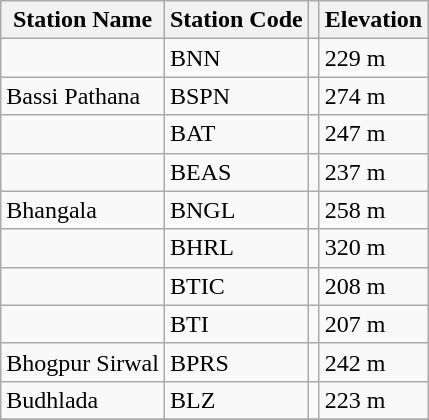<table class="wikitable sortable">
<tr>
<th>Station Name</th>
<th>Station Code</th>
<th></th>
<th>Elevation</th>
</tr>
<tr>
<td></td>
<td>BNN</td>
<td></td>
<td>229 m</td>
</tr>
<tr>
<td>Bassi Pathana</td>
<td>BSPN</td>
<td></td>
<td>274 m</td>
</tr>
<tr>
<td></td>
<td>BAT</td>
<td></td>
<td>247 m</td>
</tr>
<tr>
<td></td>
<td>BEAS</td>
<td></td>
<td>237 m</td>
</tr>
<tr>
<td>Bhangala</td>
<td>BNGL</td>
<td></td>
<td>258 m</td>
</tr>
<tr>
<td></td>
<td>BHRL</td>
<td></td>
<td>320 m</td>
</tr>
<tr>
<td></td>
<td>BTIC</td>
<td></td>
<td>208 m</td>
</tr>
<tr>
<td></td>
<td>BTI</td>
<td></td>
<td>207 m</td>
</tr>
<tr>
<td>Bhogpur Sirwal</td>
<td>BPRS</td>
<td></td>
<td>242 m</td>
</tr>
<tr>
<td>Budhlada</td>
<td>BLZ</td>
<td></td>
<td>223 m</td>
</tr>
<tr>
</tr>
</table>
